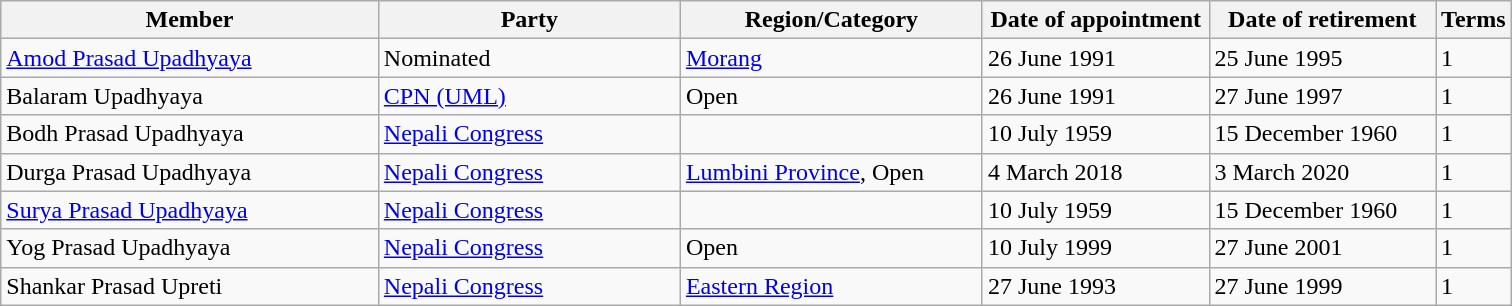<table class="wikitable sortable">
<tr>
<th style="width: 25%;">Member</th>
<th style="width: 20%;">Party</th>
<th style="width: 20%;">Region/Category</th>
<th style="width: 15%;">Date of appointment</th>
<th style="width: 15%;">Date of retirement</th>
<th style="width: 5%;">Terms</th>
</tr>
<tr>
<td><a href='#'>Amod Prasad Upadhyaya</a></td>
<td>Nominated</td>
<td><a href='#'>Morang</a></td>
<td>26 June 1991</td>
<td>25 June 1995</td>
<td>1</td>
</tr>
<tr>
<td>Balaram Upadhyaya</td>
<td><a href='#'>CPN (UML)</a></td>
<td>Open</td>
<td>26 June 1991</td>
<td>27 June 1997</td>
<td>1</td>
</tr>
<tr>
<td>Bodh Prasad Upadhyaya</td>
<td><a href='#'>Nepali Congress</a></td>
<td></td>
<td>10 July 1959</td>
<td>15 December 1960</td>
<td>1</td>
</tr>
<tr>
<td>Durga Prasad Upadhyaya</td>
<td><a href='#'>Nepali Congress</a></td>
<td><a href='#'>Lumbini Province</a>, Open</td>
<td>4 March 2018</td>
<td>3 March 2020</td>
<td>1</td>
</tr>
<tr>
<td><a href='#'>Surya Prasad Upadhyaya</a></td>
<td><a href='#'>Nepali Congress</a></td>
<td></td>
<td>10 July 1959</td>
<td>15 December 1960</td>
<td>1</td>
</tr>
<tr>
<td>Yog Prasad Upadhyaya</td>
<td><a href='#'>Nepali Congress</a></td>
<td>Open</td>
<td>10 July 1999</td>
<td>27 June 2001</td>
<td>1</td>
</tr>
<tr>
<td>Shankar Prasad Upreti</td>
<td><a href='#'>Nepali Congress</a></td>
<td><a href='#'>Eastern Region</a></td>
<td>27 June 1993</td>
<td>27 June 1999</td>
<td>1</td>
</tr>
</table>
